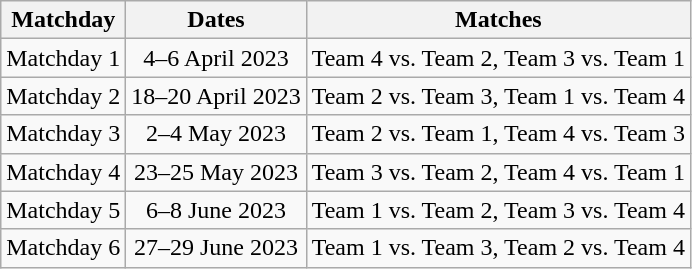<table class="wikitable" style="text-align:center">
<tr>
<th>Matchday</th>
<th>Dates</th>
<th>Matches</th>
</tr>
<tr>
<td>Matchday 1</td>
<td>4–6 April 2023</td>
<td>Team 4 vs. Team 2, Team 3 vs. Team 1</td>
</tr>
<tr>
<td>Matchday 2</td>
<td>18–20 April 2023</td>
<td>Team 2 vs. Team 3, Team 1 vs. Team 4</td>
</tr>
<tr>
<td>Matchday 3</td>
<td>2–4 May 2023</td>
<td>Team 2 vs. Team 1, Team 4 vs. Team 3</td>
</tr>
<tr>
<td>Matchday 4</td>
<td>23–25 May 2023</td>
<td>Team 3 vs. Team 2, Team 4 vs. Team 1</td>
</tr>
<tr>
<td>Matchday 5</td>
<td>6–8 June 2023</td>
<td>Team 1 vs. Team 2, Team 3 vs. Team 4</td>
</tr>
<tr>
<td>Matchday 6</td>
<td>27–29 June 2023</td>
<td>Team 1 vs. Team 3, Team 2 vs. Team 4</td>
</tr>
</table>
